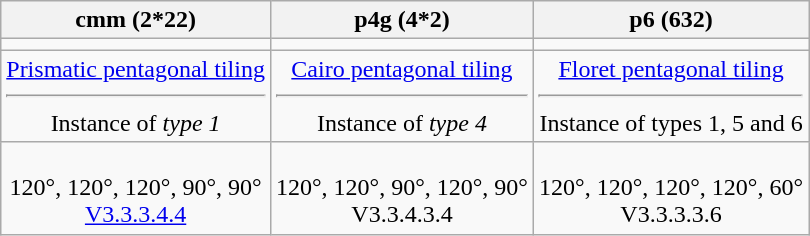<table class=wikitable>
<tr>
<th>cmm (2*22)</th>
<th>p4g (4*2)</th>
<th>p6 (632)</th>
</tr>
<tr align=center>
<td></td>
<td></td>
<td></td>
</tr>
<tr valign=top align=center>
<td><a href='#'>Prismatic pentagonal tiling</a><hr>Instance of <em>type 1</em></td>
<td><a href='#'>Cairo pentagonal tiling</a><hr>Instance of <em>type 4</td>
<td><a href='#'>Floret pentagonal tiling</a><hr>Instance of </em>types 1, 5 and 6<em></td>
</tr>
<tr align=center valign=bottom>
<td><br>120°, 120°, 120°, 90°, 90° <br><a href='#'>V3.3.3.4.4</a></td>
<td><br>120°, 120°, 90°, 120°, 90°<br>V3.3.4.3.4</td>
<td><br>120°, 120°, 120°, 120°, 60°<br>V3.3.3.3.6</td>
</tr>
</table>
